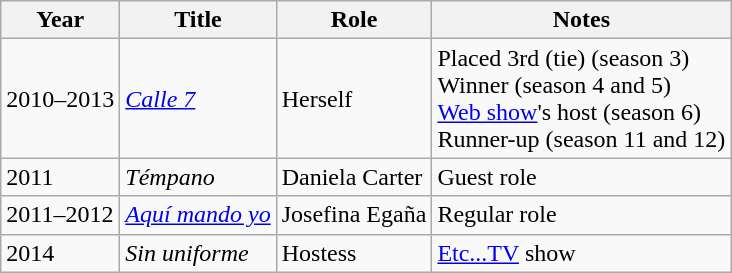<table class="wikitable sortable">
<tr>
<th>Year</th>
<th>Title</th>
<th>Role</th>
<th class="unsortable">Notes</th>
</tr>
<tr>
<td>2010–2013</td>
<td><em><a href='#'>Calle 7</a></em></td>
<td>Herself</td>
<td>Placed 3rd (tie) (season 3)<br>Winner (season 4 and 5)<br><a href='#'>Web show</a>'s host (season 6)<br>Runner-up (season 11 and 12)</td>
</tr>
<tr>
<td>2011</td>
<td><em>Témpano</em></td>
<td>Daniela Carter</td>
<td>Guest role</td>
</tr>
<tr>
<td>2011–2012</td>
<td><em><a href='#'>Aquí mando yo</a></em></td>
<td>Josefina Egaña</td>
<td>Regular role</td>
</tr>
<tr>
<td>2014</td>
<td><em>Sin uniforme</em></td>
<td>Hostess</td>
<td><a href='#'>Etc...TV</a> show</td>
</tr>
</table>
